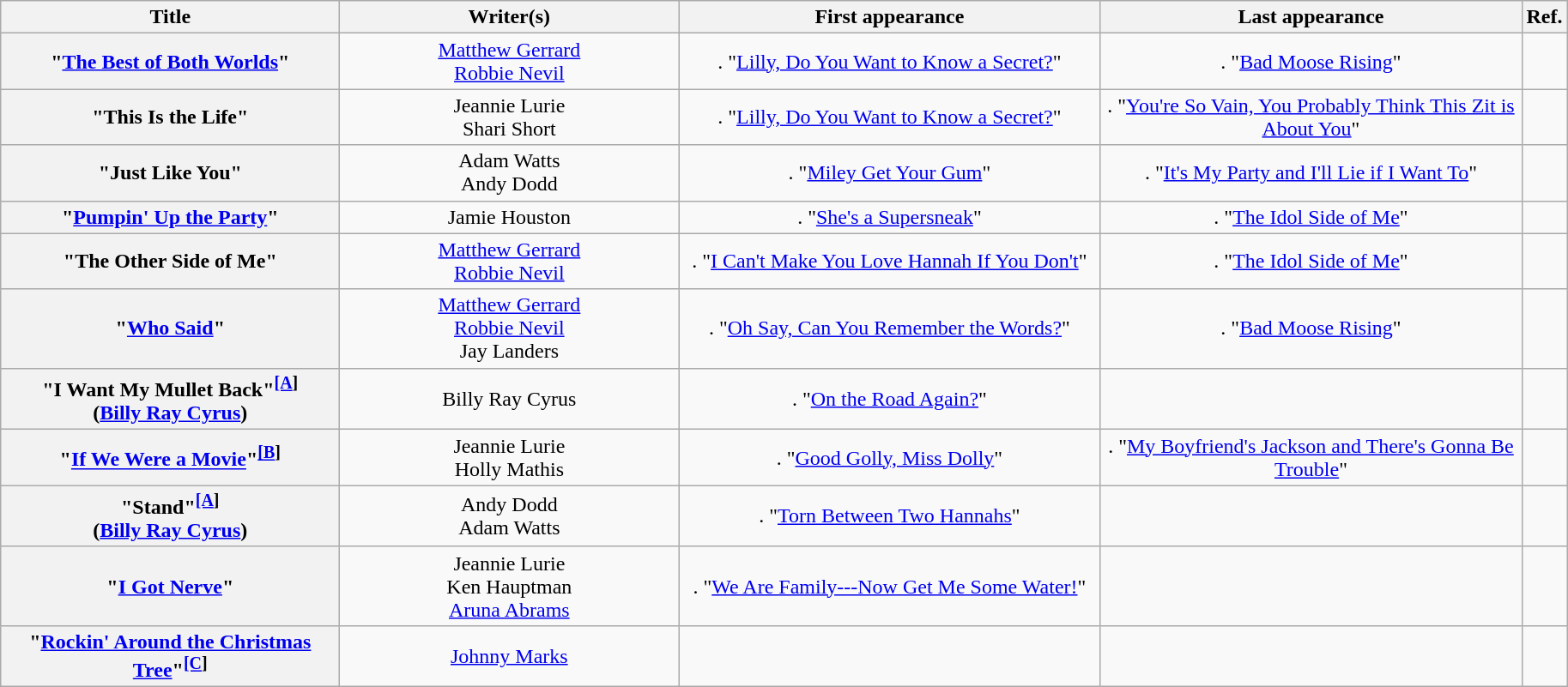<table class="wikitable sortable plainrowheaders" style="text-align:center;">
<tr>
<th scope="col" style="width:16em;">Title</th>
<th scope="col" style="width:16em;" class="unsortable">Writer(s)</th>
<th scope="col" style="width:20em;">First appearance</th>
<th scope="col" style="width:20em;">Last appearance</th>
<th scope="col" class="unsortable">Ref.</th>
</tr>
<tr>
<th scope="row">"<a href='#'>The Best of Both Worlds</a>"</th>
<td><a href='#'>Matthew Gerrard</a> <br> <a href='#'>Robbie Nevil</a></td>
<td>. "<a href='#'>Lilly, Do You Want to Know a Secret?</a>"</td>
<td>. "<a href='#'>Bad Moose Rising</a>"</td>
<td></td>
</tr>
<tr>
<th scope="row">"This Is the Life"</th>
<td>Jeannie Lurie <br> Shari Short</td>
<td>. "<a href='#'>Lilly, Do You Want to Know a Secret?</a>"</td>
<td>. "<a href='#'>You're So Vain, You Probably Think This Zit is About You</a>"</td>
<td></td>
</tr>
<tr>
<th scope="row">"Just Like You"</th>
<td>Adam Watts <br> Andy Dodd</td>
<td>. "<a href='#'>Miley Get Your Gum</a>"</td>
<td>. "<a href='#'>It's My Party and I'll Lie if I Want To</a>"</td>
<td></td>
</tr>
<tr>
<th scope="row">"<a href='#'>Pumpin' Up the Party</a>"</th>
<td>Jamie Houston</td>
<td>. "<a href='#'>She's a Supersneak</a>"</td>
<td>. "<a href='#'>The Idol Side of Me</a>"</td>
<td style="text-align: center"></td>
</tr>
<tr>
<th scope="row">"The Other Side of Me"</th>
<td><a href='#'>Matthew Gerrard</a> <br> <a href='#'>Robbie Nevil</a></td>
<td>. "<a href='#'>I Can't Make You Love Hannah If You Don't</a>"</td>
<td>. "<a href='#'>The Idol Side of Me</a>"</td>
<td></td>
</tr>
<tr>
<th scope="row">"<a href='#'>Who Said</a>"</th>
<td><a href='#'>Matthew Gerrard</a> <br> <a href='#'>Robbie Nevil</a> <br> Jay Landers</td>
<td>. "<a href='#'>Oh Say, Can You Remember the Words?</a>"</td>
<td>. "<a href='#'>Bad Moose Rising</a>"</td>
<td></td>
</tr>
<tr>
<th scope="row">"I Want My Mullet Back"<sup><a href='#'>[A</a>]</sup> <br> <span>(<a href='#'>Billy Ray Cyrus</a>)</span></th>
<td>Billy Ray Cyrus</td>
<td>. "<a href='#'>On the Road Again?</a>"</td>
<td></td>
<td></td>
</tr>
<tr>
<th scope="row">"<a href='#'>If We Were a Movie</a>"<sup><a href='#'>[B</a>]</sup></th>
<td>Jeannie Lurie <br> Holly Mathis</td>
<td>. "<a href='#'>Good Golly, Miss Dolly</a>"</td>
<td>. "<a href='#'>My Boyfriend's Jackson and There's Gonna Be Trouble</a>"</td>
<td></td>
</tr>
<tr>
<th scope="row">"Stand"<sup><a href='#'>[A</a>]</sup> <br> <span>(<a href='#'>Billy Ray Cyrus</a>)</span></th>
<td>Andy Dodd <br> Adam Watts</td>
<td>. "<a href='#'>Torn Between Two Hannahs</a>"</td>
<td></td>
<td></td>
</tr>
<tr>
<th scope="row">"<a href='#'>I Got Nerve</a>"</th>
<td>Jeannie Lurie <br> Ken Hauptman <br> <a href='#'>Aruna Abrams</a></td>
<td>. "<a href='#'>We Are Family---Now Get Me Some Water!</a>"</td>
<td></td>
<td></td>
</tr>
<tr>
<th scope="row">"<a href='#'>Rockin' Around the Christmas Tree</a>"<sup><a href='#'>[C</a>]</sup></th>
<td><a href='#'>Johnny Marks</a></td>
<td></td>
<td></td>
<td></td>
</tr>
</table>
